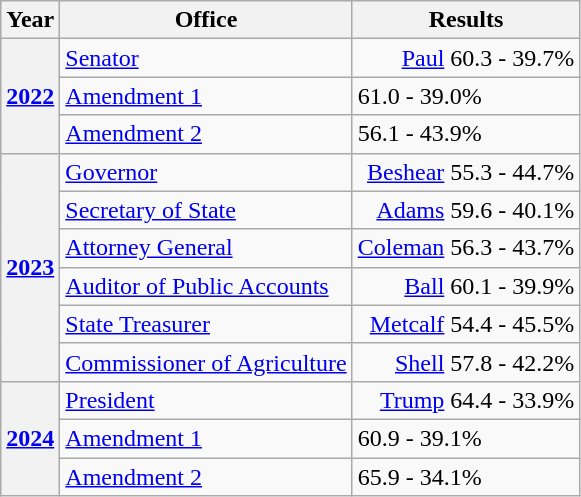<table class=wikitable>
<tr>
<th>Year</th>
<th>Office</th>
<th>Results</th>
</tr>
<tr>
<th rowspan=3><a href='#'>2022</a></th>
<td><a href='#'>Senator</a></td>
<td align="right" ><a href='#'>Paul</a> 60.3 - 39.7%</td>
</tr>
<tr>
<td><a href='#'>Amendment 1</a></td>
<td> 61.0 - 39.0%</td>
</tr>
<tr>
<td><a href='#'>Amendment 2</a></td>
<td> 56.1 - 43.9%</td>
</tr>
<tr>
<th rowspan=6><a href='#'>2023</a></th>
<td><a href='#'>Governor</a></td>
<td align="right" ><a href='#'>Beshear</a> 55.3 - 44.7%</td>
</tr>
<tr>
<td><a href='#'>Secretary of State</a></td>
<td align="right" ><a href='#'>Adams</a> 59.6 - 40.1%</td>
</tr>
<tr>
<td><a href='#'>Attorney General</a></td>
<td align="right" ><a href='#'>Coleman</a> 56.3 - 43.7%</td>
</tr>
<tr>
<td><a href='#'>Auditor of Public Accounts</a></td>
<td align="right" ><a href='#'>Ball</a> 60.1 - 39.9%</td>
</tr>
<tr>
<td><a href='#'>State Treasurer</a></td>
<td align="right" ><a href='#'>Metcalf</a> 54.4 - 45.5%</td>
</tr>
<tr>
<td><a href='#'>Commissioner of Agriculture</a></td>
<td align="right" ><a href='#'>Shell</a> 57.8 - 42.2%</td>
</tr>
<tr>
<th rowspan=3><a href='#'>2024</a></th>
<td><a href='#'>President</a></td>
<td align="right" ><a href='#'>Trump</a> 64.4 - 33.9%</td>
</tr>
<tr>
<td><a href='#'>Amendment 1</a></td>
<td> 60.9 - 39.1%</td>
</tr>
<tr>
<td><a href='#'>Amendment 2</a></td>
<td> 65.9 - 34.1%</td>
</tr>
</table>
